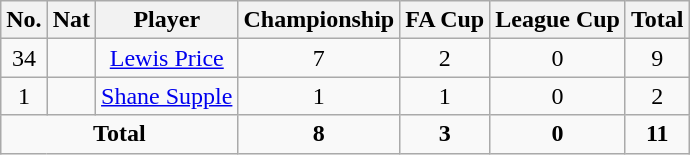<table class="wikitable" style="text-align:center">
<tr>
<th width=0%>No.</th>
<th width=0%>Nat</th>
<th width=0%>Player</th>
<th width=0%>Championship</th>
<th width=0%>FA Cup</th>
<th width=0%>League Cup</th>
<th width=0%>Total</th>
</tr>
<tr>
<td>34</td>
<td></td>
<td><a href='#'>Lewis Price</a></td>
<td>7</td>
<td>2</td>
<td>0</td>
<td>9</td>
</tr>
<tr>
<td>1</td>
<td></td>
<td><a href='#'>Shane Supple</a></td>
<td>1</td>
<td>1</td>
<td>0</td>
<td>2</td>
</tr>
<tr>
<td colspan=3><strong>Total</strong></td>
<td><strong>8</strong></td>
<td><strong>3</strong></td>
<td><strong>0</strong></td>
<td><strong>11</strong></td>
</tr>
</table>
